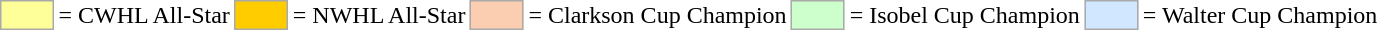<table>
<tr>
<td style="background-color:#FFFF99; border:1px solid #aaaaaa; width:2em;"></td>
<td>= CWHL All-Star</td>
<td style="background-color:#FFCC00; border:1px solid #aaaaaa; width:2em;"></td>
<td>= NWHL All-Star</td>
<td style="background-color:#FBCEB1; border:1px solid #aaaaaa; width:2em;"></td>
<td>= Clarkson Cup Champion</td>
<td style="background-color:#CCFFCC; border:1px solid #aaaaaa; width:2em;"></td>
<td>= Isobel Cup Champion</td>
<td style="background-color:#D0E7FF; border:1px solid #aaaaaa; width:2em;"></td>
<td>= Walter Cup Champion</td>
</tr>
</table>
